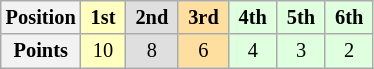<table class="wikitable" style="font-size:85%; text-align:center">
<tr>
<th>Position</th>
<td style="background:#ffffbf;"> <strong>1st</strong> </td>
<td style="background:#dfdfdf;"> <strong>2nd</strong> </td>
<td style="background:#ffdf9f;"> <strong>3rd</strong> </td>
<td style="background:#dfffdf;"> <strong>4th</strong> </td>
<td style="background:#dfffdf;"> <strong>5th</strong> </td>
<td style="background:#dfffdf;"> <strong>6th</strong> </td>
</tr>
<tr>
<th>Points</th>
<td style="background:#ffffbf;">10</td>
<td style="background:#dfdfdf;">8</td>
<td style="background:#ffdf9f;">6</td>
<td style="background:#dfffdf;">4</td>
<td style="background:#dfffdf;">3</td>
<td style="background:#dfffdf;">2</td>
</tr>
</table>
